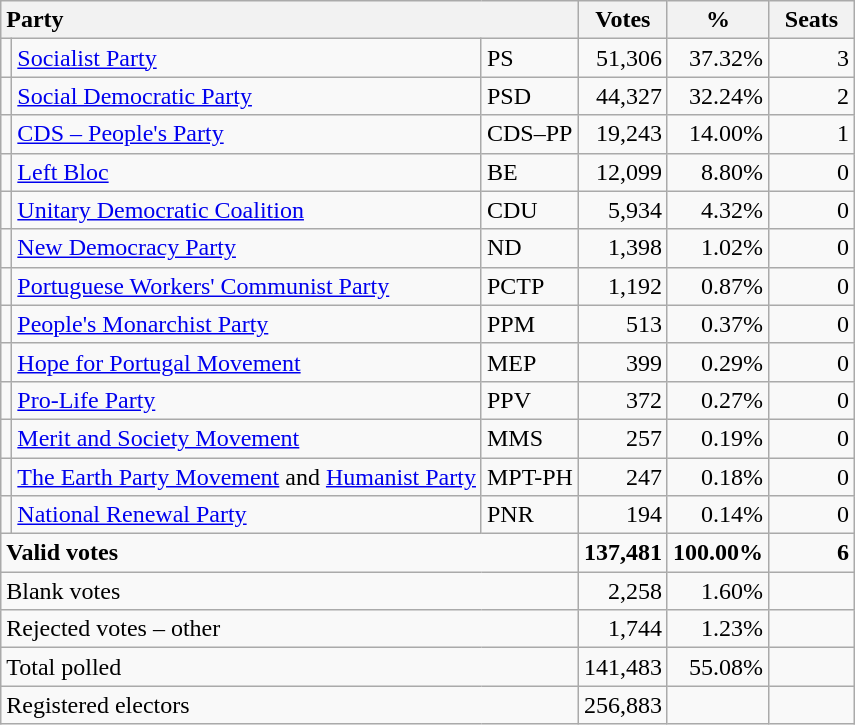<table class="wikitable" border="1" style="text-align:right;">
<tr>
<th style="text-align:left;" colspan=3>Party</th>
<th align=center width="50">Votes</th>
<th align=center width="50">%</th>
<th align=center width="50">Seats</th>
</tr>
<tr>
<td></td>
<td align=left><a href='#'>Socialist Party</a></td>
<td align=left>PS</td>
<td>51,306</td>
<td>37.32%</td>
<td>3</td>
</tr>
<tr>
<td></td>
<td align=left><a href='#'>Social Democratic Party</a></td>
<td align=left>PSD</td>
<td>44,327</td>
<td>32.24%</td>
<td>2</td>
</tr>
<tr>
<td></td>
<td align=left><a href='#'>CDS – People's Party</a></td>
<td align=left style="white-space: nowrap;">CDS–PP</td>
<td>19,243</td>
<td>14.00%</td>
<td>1</td>
</tr>
<tr>
<td></td>
<td align=left><a href='#'>Left Bloc</a></td>
<td align=left>BE</td>
<td>12,099</td>
<td>8.80%</td>
<td>0</td>
</tr>
<tr>
<td></td>
<td align=left style="white-space: nowrap;"><a href='#'>Unitary Democratic Coalition</a></td>
<td align=left>CDU</td>
<td>5,934</td>
<td>4.32%</td>
<td>0</td>
</tr>
<tr>
<td></td>
<td align=left><a href='#'>New Democracy Party</a></td>
<td align=left>ND</td>
<td>1,398</td>
<td>1.02%</td>
<td>0</td>
</tr>
<tr>
<td></td>
<td align=left><a href='#'>Portuguese Workers' Communist Party</a></td>
<td align=left>PCTP</td>
<td>1,192</td>
<td>0.87%</td>
<td>0</td>
</tr>
<tr>
<td></td>
<td align=left><a href='#'>People's Monarchist Party</a></td>
<td align=left>PPM</td>
<td>513</td>
<td>0.37%</td>
<td>0</td>
</tr>
<tr>
<td></td>
<td align=left><a href='#'>Hope for Portugal Movement</a></td>
<td align=left>MEP</td>
<td>399</td>
<td>0.29%</td>
<td>0</td>
</tr>
<tr>
<td></td>
<td align=left><a href='#'>Pro-Life Party</a></td>
<td align=left>PPV</td>
<td>372</td>
<td>0.27%</td>
<td>0</td>
</tr>
<tr>
<td></td>
<td align=left><a href='#'>Merit and Society Movement</a></td>
<td align=left>MMS</td>
<td>257</td>
<td>0.19%</td>
<td>0</td>
</tr>
<tr>
<td></td>
<td align=left><a href='#'>The Earth Party Movement</a> and <a href='#'>Humanist Party</a></td>
<td align=left>MPT-PH</td>
<td>247</td>
<td>0.18%</td>
<td>0</td>
</tr>
<tr>
<td></td>
<td align=left><a href='#'>National Renewal Party</a></td>
<td align=left>PNR</td>
<td>194</td>
<td>0.14%</td>
<td>0</td>
</tr>
<tr style="font-weight:bold">
<td align=left colspan=3>Valid votes</td>
<td>137,481</td>
<td>100.00%</td>
<td>6</td>
</tr>
<tr>
<td align=left colspan=3>Blank votes</td>
<td>2,258</td>
<td>1.60%</td>
<td></td>
</tr>
<tr>
<td align=left colspan=3>Rejected votes – other</td>
<td>1,744</td>
<td>1.23%</td>
<td></td>
</tr>
<tr>
<td align=left colspan=3>Total polled</td>
<td>141,483</td>
<td>55.08%</td>
<td></td>
</tr>
<tr>
<td align=left colspan=3>Registered electors</td>
<td>256,883</td>
<td></td>
<td></td>
</tr>
</table>
